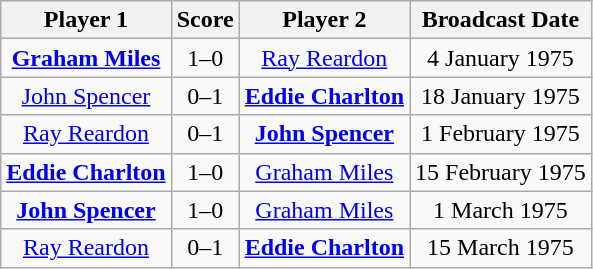<table class="wikitable" style="text-align: center">
<tr>
<th>Player 1</th>
<th>Score</th>
<th>Player 2</th>
<th>Broadcast Date</th>
</tr>
<tr>
<td> <strong><a href='#'>Graham Miles</a></strong></td>
<td>1–0</td>
<td> <a href='#'>Ray Reardon</a></td>
<td>4 January 1975</td>
</tr>
<tr>
<td> <a href='#'>John Spencer</a></td>
<td>0–1</td>
<td> <strong><a href='#'>Eddie Charlton</a></strong></td>
<td>18 January 1975</td>
</tr>
<tr>
<td> <a href='#'>Ray Reardon</a></td>
<td>0–1</td>
<td> <strong><a href='#'>John Spencer</a></strong></td>
<td>1 February 1975</td>
</tr>
<tr>
<td> <strong><a href='#'>Eddie Charlton</a></strong></td>
<td>1–0</td>
<td> <a href='#'>Graham Miles</a></td>
<td>15 February 1975</td>
</tr>
<tr>
<td> <strong><a href='#'>John Spencer</a></strong></td>
<td>1–0</td>
<td> <a href='#'>Graham Miles</a></td>
<td>1 March 1975</td>
</tr>
<tr>
<td> <a href='#'>Ray Reardon</a></td>
<td>0–1</td>
<td> <strong><a href='#'>Eddie Charlton</a></strong></td>
<td>15 March 1975</td>
</tr>
</table>
